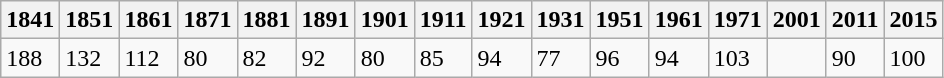<table class="wikitable">
<tr>
<th>1841</th>
<th>1851</th>
<th>1861</th>
<th>1871</th>
<th>1881</th>
<th>1891</th>
<th>1901</th>
<th>1911</th>
<th>1921</th>
<th>1931</th>
<th>1951</th>
<th>1961</th>
<th>1971</th>
<th>2001</th>
<th>2011</th>
<th>2015</th>
</tr>
<tr>
<td>188</td>
<td>132</td>
<td>112</td>
<td>80</td>
<td>82</td>
<td>92</td>
<td>80</td>
<td>85</td>
<td>94</td>
<td>77</td>
<td>96</td>
<td>94</td>
<td>103</td>
<td></td>
<td>90</td>
<td>100</td>
</tr>
</table>
